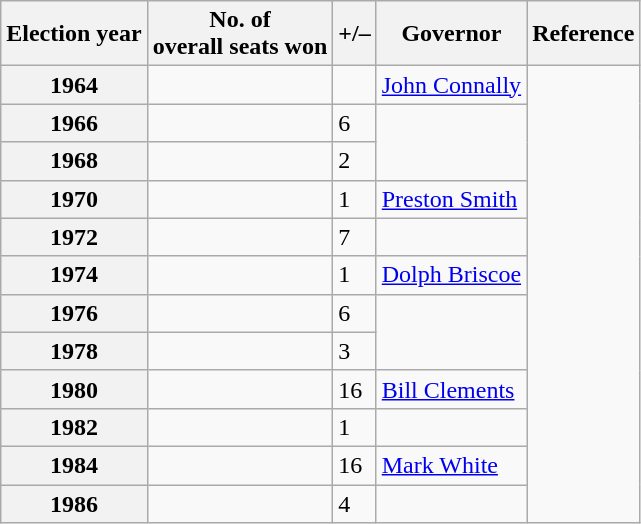<table class="wikitable sortable mw-collapsible">
<tr>
<th>Election year</th>
<th>No. of<br>overall seats won</th>
<th>+/–</th>
<th>Governor</th>
<th>Reference</th>
</tr>
<tr>
<th>1964</th>
<td></td>
<td></td>
<td><a href='#'>John Connally</a></td>
<td rowspan="12" style="text-align:center;"></td>
</tr>
<tr>
<th>1966</th>
<td></td>
<td> 6</td>
</tr>
<tr>
<th>1968</th>
<td></td>
<td> 2</td>
</tr>
<tr>
<th>1970</th>
<td></td>
<td> 1</td>
<td><a href='#'>Preston Smith</a></td>
</tr>
<tr>
<th>1972</th>
<td></td>
<td> 7</td>
</tr>
<tr>
<th>1974</th>
<td></td>
<td> 1</td>
<td><a href='#'>Dolph Briscoe</a></td>
</tr>
<tr>
<th>1976</th>
<td></td>
<td> 6</td>
</tr>
<tr>
<th>1978</th>
<td></td>
<td> 3</td>
</tr>
<tr>
<th>1980</th>
<td></td>
<td> 16</td>
<td><a href='#'>Bill Clements</a></td>
</tr>
<tr>
<th>1982</th>
<td></td>
<td> 1</td>
</tr>
<tr>
<th>1984</th>
<td></td>
<td> 16</td>
<td><a href='#'>Mark White</a></td>
</tr>
<tr>
<th>1986</th>
<td></td>
<td> 4</td>
</tr>
</table>
